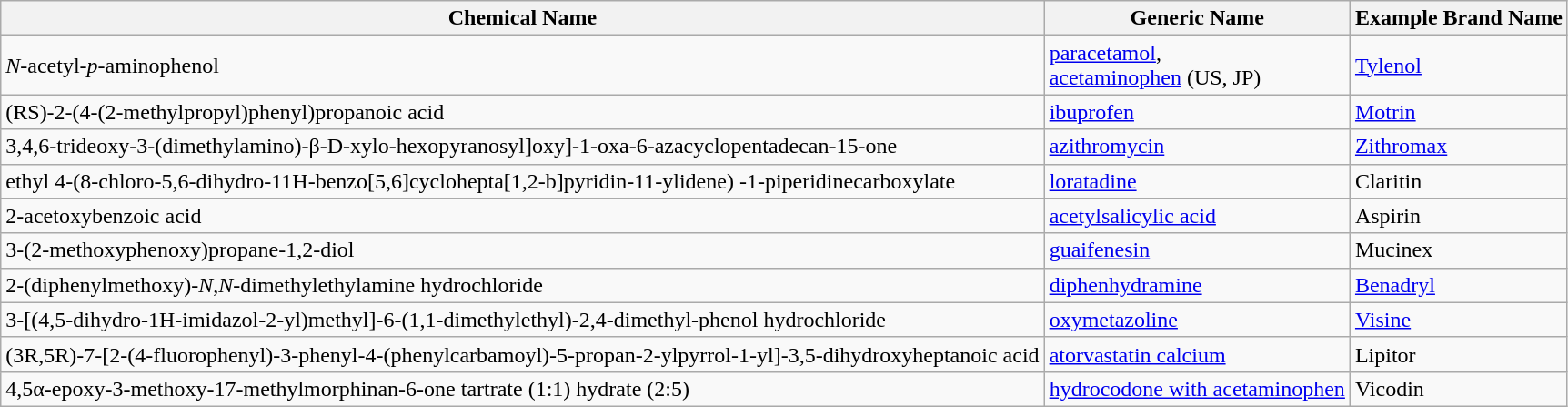<table border="1" class="wikitable">
<tr>
<th>Chemical Name</th>
<th>Generic Name</th>
<th>Example Brand Name</th>
</tr>
<tr>
<td><em>N</em>-acetyl-<em>p</em>-aminophenol</td>
<td><a href='#'>paracetamol</a>,<br><a href='#'>acetaminophen</a> (US, JP)</td>
<td><a href='#'>Tylenol</a></td>
</tr>
<tr>
<td>(RS)-2-(4-(2-methylpropyl)phenyl)propanoic acid</td>
<td><a href='#'>ibuprofen</a></td>
<td><a href='#'>Motrin</a></td>
</tr>
<tr>
<td>3,4,6-trideoxy-3-(dimethylamino)-β-D-xylo-hexopyranosyl]oxy]-1-oxa-6-azacyclopentadecan-15-one</td>
<td><a href='#'>azithromycin</a></td>
<td><a href='#'>Zithromax</a></td>
</tr>
<tr>
<td>ethyl 4-(8-chloro-5,6-dihydro-11H-benzo[5,6]cyclohepta[1,2-b]pyridin-11-ylidene) -1-piperidinecarboxylate</td>
<td><a href='#'>loratadine</a></td>
<td>Claritin</td>
</tr>
<tr>
<td>2-acetoxybenzoic acid</td>
<td><a href='#'>acetylsalicylic acid</a></td>
<td>Aspirin</td>
</tr>
<tr>
<td>3-(2-methoxyphenoxy)propane-1,2-diol</td>
<td><a href='#'>guaifenesin</a></td>
<td>Mucinex</td>
</tr>
<tr>
<td>2-(diphenylmethoxy)-<em>N</em>,<em>N</em>-dimethylethylamine hydrochloride</td>
<td><a href='#'>diphenhydramine</a></td>
<td><a href='#'>Benadryl</a></td>
</tr>
<tr>
<td>3-[(4,5-dihydro-1H-imidazol-2-yl)methyl]-6-(1,1-dimethylethyl)-2,4-dimethyl-phenol hydrochloride</td>
<td><a href='#'>oxymetazoline</a></td>
<td><a href='#'>Visine</a></td>
</tr>
<tr>
<td>(3R,5R)-7-[2-(4-fluorophenyl)-3-phenyl-4-(phenylcarbamoyl)-5-propan-2-ylpyrrol-1-yl]-3,5-dihydroxyheptanoic acid</td>
<td><a href='#'>atorvastatin calcium</a></td>
<td>Lipitor</td>
</tr>
<tr>
<td>4,5α-epoxy-3-methoxy-17-methylmorphinan-6-one tartrate (1:1) hydrate (2:5)</td>
<td><a href='#'>hydrocodone with acetaminophen</a></td>
<td>Vicodin</td>
</tr>
</table>
